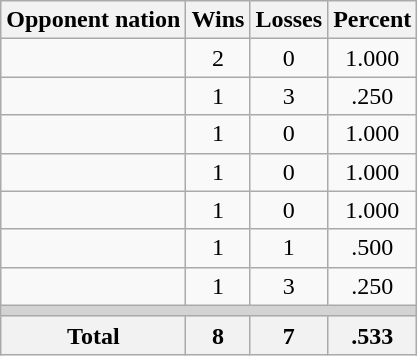<table class=wikitable>
<tr>
<th>Opponent nation</th>
<th>Wins</th>
<th>Losses</th>
<th>Percent</th>
</tr>
<tr align=center>
<td align=left></td>
<td>2</td>
<td>0</td>
<td>1.000</td>
</tr>
<tr align=center>
<td align=left></td>
<td>1</td>
<td>3</td>
<td>.250</td>
</tr>
<tr align=center>
<td align=left></td>
<td>1</td>
<td>0</td>
<td>1.000</td>
</tr>
<tr align=center>
<td align=left></td>
<td>1</td>
<td>0</td>
<td>1.000</td>
</tr>
<tr align=center>
<td align=left></td>
<td>1</td>
<td>0</td>
<td>1.000</td>
</tr>
<tr align=center>
<td align=left></td>
<td>1</td>
<td>1</td>
<td>.500</td>
</tr>
<tr align=center>
<td align=left></td>
<td>1</td>
<td>3</td>
<td>.250</td>
</tr>
<tr>
<td colspan=4 bgcolor=lightgray></td>
</tr>
<tr>
<th>Total</th>
<th>8</th>
<th>7</th>
<th>.533</th>
</tr>
</table>
